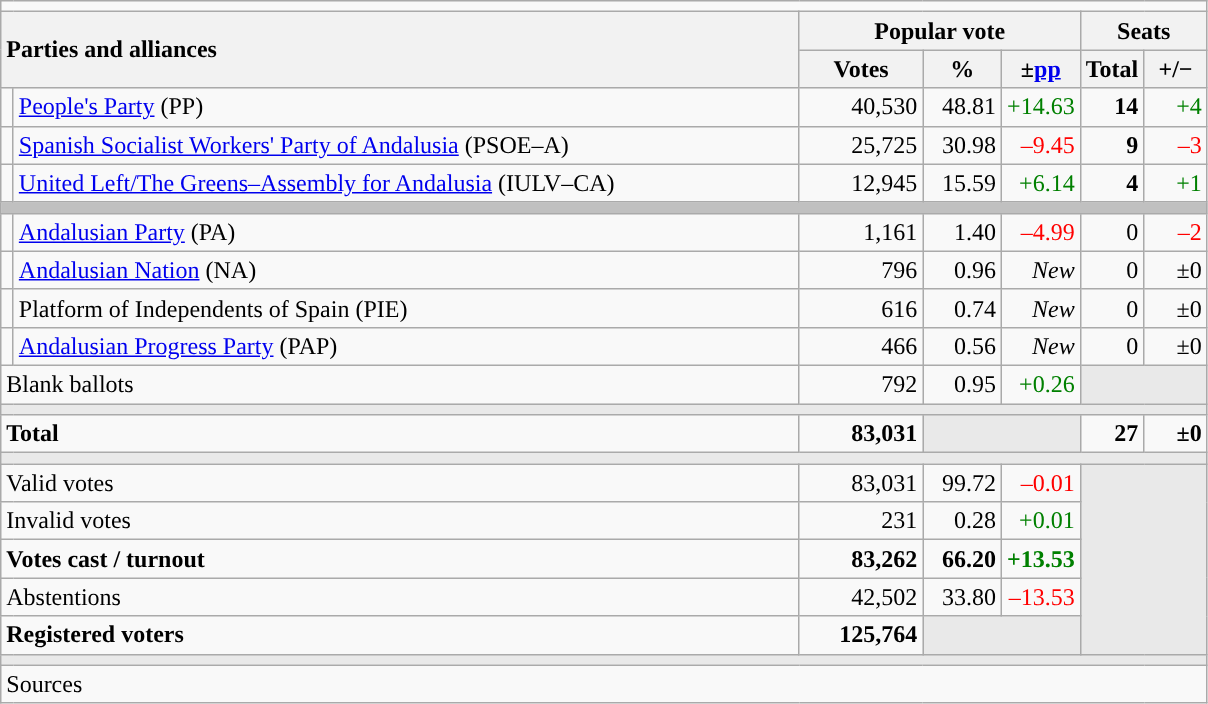<table class="wikitable" style="text-align:right;">
<tr>
<td colspan="7"></td>
</tr>
<tr>
<th style="text-align:left;" rowspan="2" colspan="2" width="525">Parties and alliances</th>
<th colspan="3">Popular vote</th>
<th colspan="2">Seats</th>
</tr>
<tr>
<th width="75">Votes</th>
<th width="45">%</th>
<th width="45">±<a href='#'>pp</a></th>
<th width="35">Total</th>
<th width="35">+/−</th>
</tr>
<tr>
<td width="1" style="color:inherit;background:"></td>
<td align="left"><a href='#'>People's Party</a> (PP)</td>
<td>40,530</td>
<td>48.81</td>
<td style="color:green;">+14.63</td>
<td><strong>14</strong></td>
<td style="color:green;">+4</td>
</tr>
<tr>
<td style="color:inherit;background:"></td>
<td align="left"><a href='#'>Spanish Socialist Workers' Party of Andalusia</a> (PSOE–A)</td>
<td>25,725</td>
<td>30.98</td>
<td style="color:red;">–9.45</td>
<td><strong>9</strong></td>
<td style="color:red;">–3</td>
</tr>
<tr>
<td style="color:inherit;background:"></td>
<td align="left"><a href='#'>United Left/The Greens–Assembly for Andalusia</a> (IULV–CA)</td>
<td>12,945</td>
<td>15.59</td>
<td style="color:green;">+6.14</td>
<td><strong>4</strong></td>
<td style="color:green;">+1</td>
</tr>
<tr>
<td colspan="7" bgcolor="#C0C0C0"></td>
</tr>
<tr>
<td style="color:inherit;background:"></td>
<td align="left"><a href='#'>Andalusian Party</a> (PA)</td>
<td>1,161</td>
<td>1.40</td>
<td style="color:red;">–4.99</td>
<td>0</td>
<td style="color:red;">–2</td>
</tr>
<tr>
<td style="color:inherit;background:"></td>
<td align="left"><a href='#'>Andalusian Nation</a> (NA)</td>
<td>796</td>
<td>0.96</td>
<td><em>New</em></td>
<td>0</td>
<td>±0</td>
</tr>
<tr>
<td style="color:inherit;background:"></td>
<td align="left">Platform of Independents of Spain (PIE)</td>
<td>616</td>
<td>0.74</td>
<td><em>New</em></td>
<td>0</td>
<td>±0</td>
</tr>
<tr>
<td style="color:inherit;background:"></td>
<td align="left"><a href='#'>Andalusian Progress Party</a> (PAP)</td>
<td>466</td>
<td>0.56</td>
<td><em>New</em></td>
<td>0</td>
<td>±0</td>
</tr>
<tr>
<td align="left" colspan="2">Blank ballots</td>
<td>792</td>
<td>0.95</td>
<td style="color:green;">+0.26</td>
<td bgcolor="#E9E9E9" colspan="2"></td>
</tr>
<tr>
<td colspan="7" bgcolor="#E9E9E9"></td>
</tr>
<tr style="font-weight:bold;">
<td align="left" colspan="2">Total</td>
<td>83,031</td>
<td bgcolor="#E9E9E9" colspan="2"></td>
<td>27</td>
<td>±0</td>
</tr>
<tr>
<td colspan="7" bgcolor="#E9E9E9"></td>
</tr>
<tr>
<td align="left" colspan="2">Valid votes</td>
<td>83,031</td>
<td>99.72</td>
<td style="color:red;">–0.01</td>
<td bgcolor="#E9E9E9" colspan="2" rowspan="5"></td>
</tr>
<tr>
<td align="left" colspan="2">Invalid votes</td>
<td>231</td>
<td>0.28</td>
<td style="color:green;">+0.01</td>
</tr>
<tr style="font-weight:bold;">
<td align="left" colspan="2">Votes cast / turnout</td>
<td>83,262</td>
<td>66.20</td>
<td style="color:green;">+13.53</td>
</tr>
<tr>
<td align="left" colspan="2">Abstentions</td>
<td>42,502</td>
<td>33.80</td>
<td style="color:red;">–13.53</td>
</tr>
<tr style="font-weight:bold;">
<td align="left" colspan="2">Registered voters</td>
<td>125,764</td>
<td bgcolor="#E9E9E9" colspan="2"></td>
</tr>
<tr>
<td colspan="7" bgcolor="#E9E9E9"></td>
</tr>
<tr>
<td align="left" colspan="7">Sources</td>
</tr>
</table>
